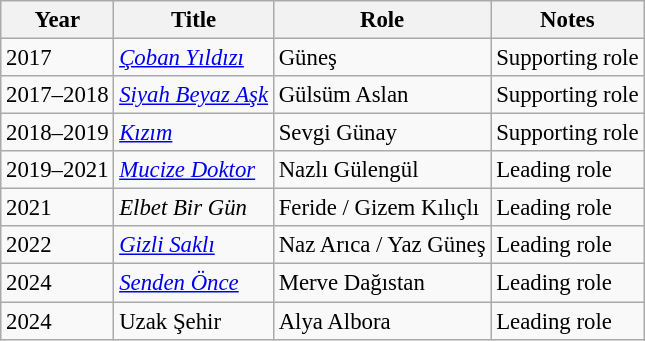<table class="wikitable" style="font-size: 95%;">
<tr>
<th>Year</th>
<th>Title</th>
<th>Role</th>
<th>Notes</th>
</tr>
<tr>
<td>2017</td>
<td><em><a href='#'>Çoban Yıldızı</a></em></td>
<td>Güneş</td>
<td>Supporting role</td>
</tr>
<tr>
<td>2017–2018</td>
<td><em><a href='#'>Siyah Beyaz Aşk</a></em></td>
<td>Gülsüm Aslan</td>
<td>Supporting role</td>
</tr>
<tr>
<td>2018–2019</td>
<td><em><a href='#'>Kızım</a></em></td>
<td>Sevgi Günay</td>
<td>Supporting role</td>
</tr>
<tr>
<td>2019–2021</td>
<td><em><a href='#'>Mucize Doktor</a></em></td>
<td>Nazlı Gülengül</td>
<td>Leading role</td>
</tr>
<tr>
<td>2021</td>
<td><em>Elbet Bir Gün</em></td>
<td>Feride / Gizem Kılıçlı</td>
<td>Leading role</td>
</tr>
<tr>
<td>2022</td>
<td><em><a href='#'>Gizli Saklı</a></em></td>
<td>Naz Arıca / Yaz Güneş</td>
<td>Leading role</td>
</tr>
<tr>
<td>2024</td>
<td><em><a href='#'>Senden Önce</a></em></td>
<td>Merve Dağıstan</td>
<td>Leading role</td>
</tr>
<tr>
<td>2024</td>
<td>Uzak Şehir</td>
<td>Alya Albora</td>
<td>Leading role</td>
</tr>
</table>
